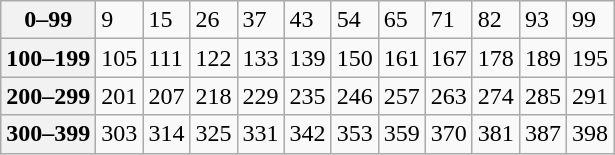<table class="wikitable">
<tr>
<th>0–99</th>
<td>9</td>
<td>15</td>
<td>26</td>
<td>37</td>
<td>43</td>
<td>54</td>
<td>65</td>
<td>71</td>
<td>82</td>
<td>93</td>
<td>99</td>
</tr>
<tr>
<th>100–199</th>
<td>105</td>
<td>111</td>
<td>122</td>
<td>133</td>
<td>139</td>
<td>150</td>
<td>161</td>
<td>167</td>
<td>178</td>
<td>189</td>
<td>195</td>
</tr>
<tr>
<th>200–299</th>
<td>201</td>
<td>207</td>
<td>218</td>
<td>229</td>
<td>235</td>
<td>246</td>
<td>257</td>
<td>263</td>
<td>274</td>
<td>285</td>
<td>291</td>
</tr>
<tr>
<th>300–399</th>
<td>303</td>
<td>314</td>
<td>325</td>
<td>331</td>
<td>342</td>
<td>353</td>
<td>359</td>
<td>370</td>
<td>381</td>
<td>387</td>
<td>398</td>
</tr>
</table>
